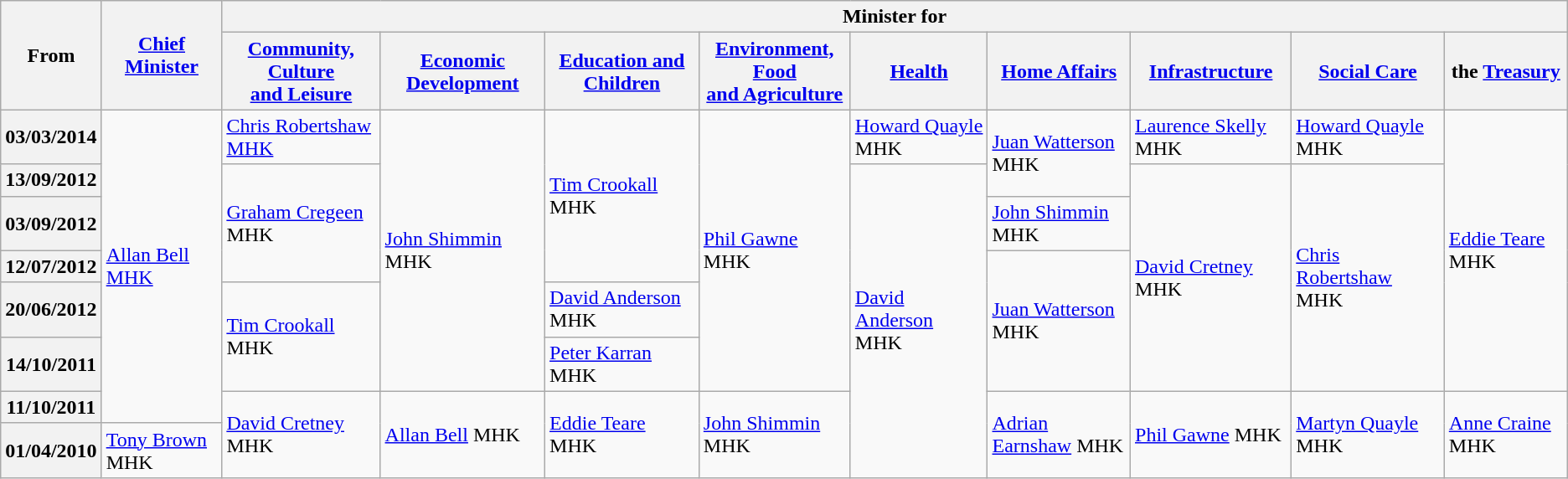<table class="wikitable">
<tr>
<th rowspan="2">From</th>
<th rowspan="2"><a href='#'>Chief Minister</a></th>
<th colspan="9">Minister for</th>
</tr>
<tr>
<th><a href='#'>Community, Culture<br>and Leisure</a></th>
<th><a href='#'>Economic Development</a></th>
<th><a href='#'>Education and Children</a></th>
<th><a href='#'>Environment, Food<br>and Agriculture</a></th>
<th><a href='#'>Health</a></th>
<th><a href='#'>Home Affairs</a></th>
<th><a href='#'>Infrastructure</a></th>
<th><a href='#'>Social Care</a></th>
<th>the <a href='#'>Treasury</a></th>
</tr>
<tr>
<th>03/03/2014</th>
<td rowspan="7"><a href='#'>Allan Bell</a> <a href='#'>MHK</a></td>
<td><a href='#'>Chris Robertshaw</a> <a href='#'>MHK</a></td>
<td rowspan="6"><a href='#'>John Shimmin</a> MHK</td>
<td rowspan="4"><a href='#'>Tim Crookall</a> MHK</td>
<td rowspan="6"><a href='#'>Phil Gawne</a> MHK</td>
<td><a href='#'>Howard Quayle</a> MHK</td>
<td rowspan="2"><a href='#'>Juan Watterson</a> MHK</td>
<td><a href='#'>Laurence Skelly</a> MHK</td>
<td><a href='#'>Howard Quayle</a> MHK</td>
<td rowspan="6"><a href='#'>Eddie Teare</a> MHK</td>
</tr>
<tr>
<th>13/09/2012</th>
<td rowspan="3"><a href='#'>Graham Cregeen</a> MHK</td>
<td rowspan="7"><a href='#'>David Anderson</a> MHK</td>
<td rowspan="5"><a href='#'>David Cretney</a> MHK</td>
<td rowspan="5"><a href='#'>Chris Robertshaw</a> MHK</td>
</tr>
<tr>
<th>03/09/2012</th>
<td><a href='#'>John Shimmin</a> MHK</td>
</tr>
<tr>
<th>12/07/2012</th>
<td rowspan="3"><a href='#'>Juan Watterson</a> MHK</td>
</tr>
<tr>
<th>20/06/2012</th>
<td rowspan="2"><a href='#'>Tim Crookall</a> MHK</td>
<td><a href='#'>David Anderson</a> MHK</td>
</tr>
<tr>
<th>14/10/2011</th>
<td><a href='#'>Peter Karran</a> MHK</td>
</tr>
<tr>
<th>11/10/2011</th>
<td rowspan="2"><a href='#'>David Cretney</a> MHK</td>
<td rowspan="2"><a href='#'>Allan Bell</a> MHK</td>
<td rowspan="2"><a href='#'>Eddie Teare</a> MHK</td>
<td rowspan="2"><a href='#'>John Shimmin</a> MHK</td>
<td rowspan="2"><a href='#'>Adrian Earnshaw</a> MHK</td>
<td rowspan="2"><a href='#'>Phil Gawne</a> MHK</td>
<td rowspan="2"><a href='#'>Martyn Quayle</a> MHK</td>
<td rowspan="2"><a href='#'>Anne Craine</a> MHK</td>
</tr>
<tr>
<th>01/04/2010</th>
<td><a href='#'>Tony Brown</a> MHK</td>
</tr>
</table>
